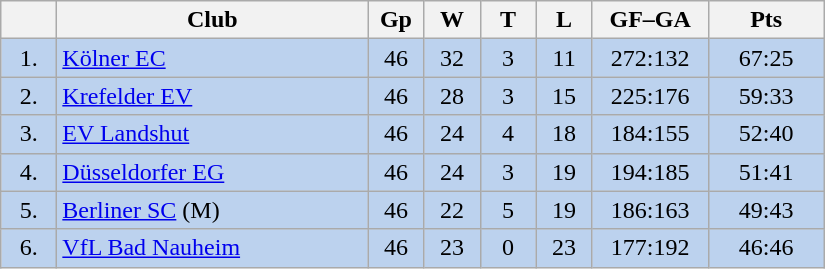<table class="wikitable">
<tr>
<th width="30"></th>
<th width="200">Club</th>
<th width="30">Gp</th>
<th width="30">W</th>
<th width="30">T</th>
<th width="30">L</th>
<th width="70">GF–GA</th>
<th width="70">Pts</th>
</tr>
<tr bgcolor="#BCD2EE" align="center">
<td>1.</td>
<td align="left"><a href='#'>Kölner EC</a></td>
<td>46</td>
<td>32</td>
<td>3</td>
<td>11</td>
<td>272:132</td>
<td>67:25</td>
</tr>
<tr bgcolor=#BCD2EE align="center">
<td>2.</td>
<td align="left"><a href='#'>Krefelder EV</a></td>
<td>46</td>
<td>28</td>
<td>3</td>
<td>15</td>
<td>225:176</td>
<td>59:33</td>
</tr>
<tr bgcolor=#BCD2EE align="center">
<td>3.</td>
<td align="left"><a href='#'>EV Landshut</a></td>
<td>46</td>
<td>24</td>
<td>4</td>
<td>18</td>
<td>184:155</td>
<td>52:40</td>
</tr>
<tr bgcolor=#BCD2EE align="center">
<td>4.</td>
<td align="left"><a href='#'>Düsseldorfer EG</a></td>
<td>46</td>
<td>24</td>
<td>3</td>
<td>19</td>
<td>194:185</td>
<td>51:41</td>
</tr>
<tr bgcolor=#BCD2EE align="center">
<td>5.</td>
<td align="left"><a href='#'>Berliner SC</a> (M)</td>
<td>46</td>
<td>22</td>
<td>5</td>
<td>19</td>
<td>186:163</td>
<td>49:43</td>
</tr>
<tr bgcolor=#BCD2EE align="center">
<td>6.</td>
<td align="left"><a href='#'>VfL Bad Nauheim</a></td>
<td>46</td>
<td>23</td>
<td>0</td>
<td>23</td>
<td>177:192</td>
<td>46:46</td>
</tr>
</table>
